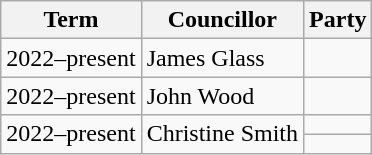<table class="wikitable">
<tr>
<th>Term</th>
<th>Councillor</th>
<th colspan=2>Party</th>
</tr>
<tr>
<td>2022–present</td>
<td>James Glass</td>
<td></td>
</tr>
<tr>
<td>2022–present</td>
<td>John Wood</td>
<td></td>
</tr>
<tr>
<td rowspan=2>2022–present</td>
<td rowspan=2>Christine Smith</td>
<td></td>
</tr>
<tr>
<td></td>
</tr>
</table>
